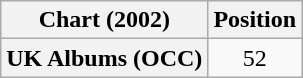<table class="wikitable plainrowheaders" style="text-align:center">
<tr>
<th scope="col">Chart (2002)</th>
<th scope="col">Position</th>
</tr>
<tr>
<th scope="row">UK Albums (OCC)</th>
<td>52</td>
</tr>
</table>
